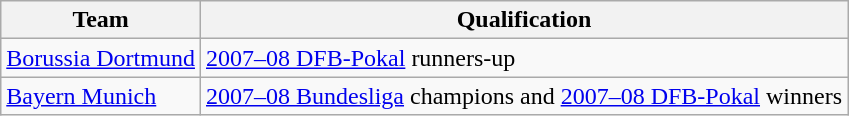<table class="wikitable">
<tr>
<th>Team</th>
<th>Qualification</th>
</tr>
<tr>
<td><a href='#'>Borussia Dortmund</a></td>
<td><a href='#'>2007–08 DFB-Pokal</a> runners-up</td>
</tr>
<tr>
<td><a href='#'>Bayern Munich</a></td>
<td><a href='#'>2007–08 Bundesliga</a> champions and <a href='#'>2007–08 DFB-Pokal</a> winners</td>
</tr>
</table>
